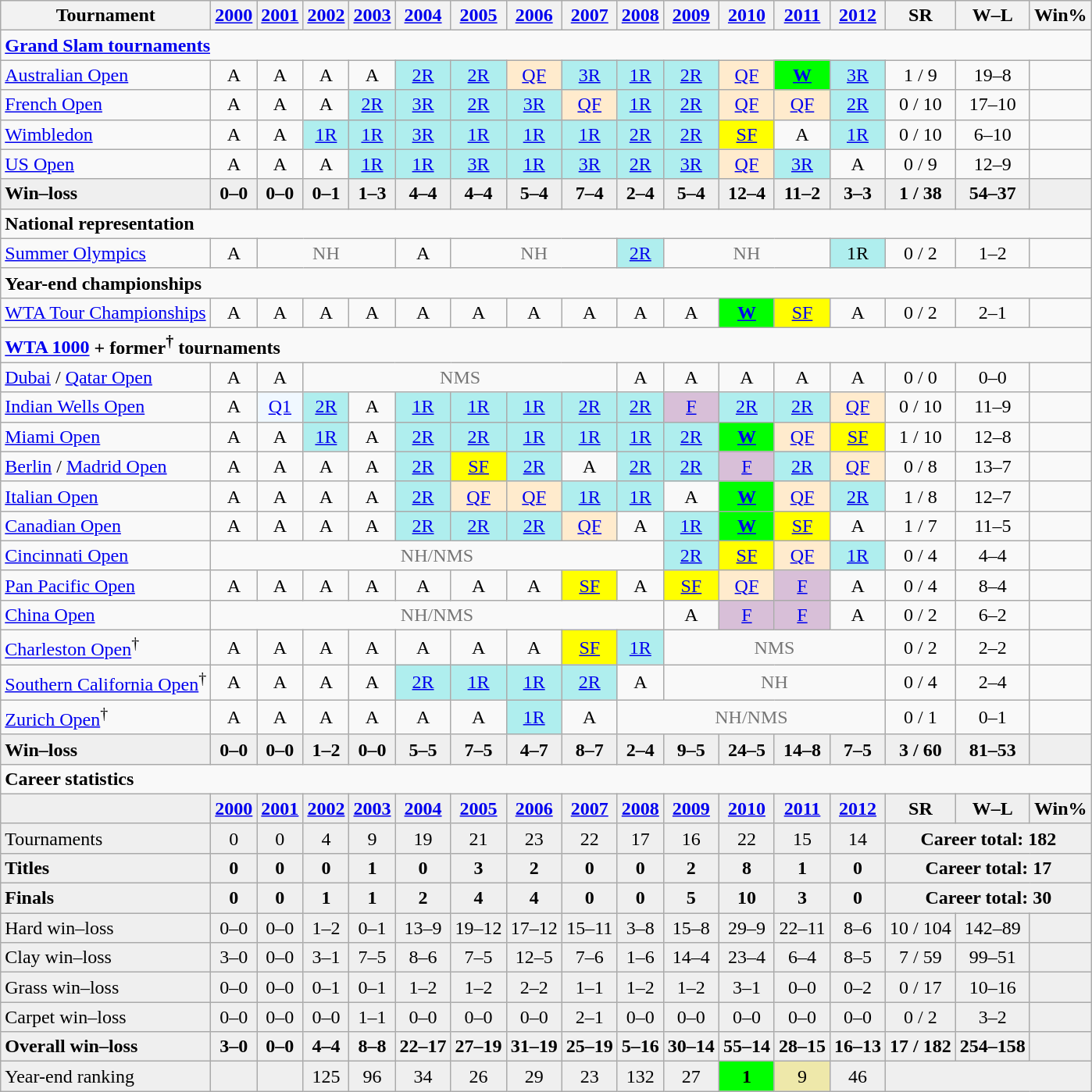<table class="wikitable" style="text-align:center">
<tr>
<th>Tournament</th>
<th><a href='#'>2000</a></th>
<th><a href='#'>2001</a></th>
<th><a href='#'>2002</a></th>
<th><a href='#'>2003</a></th>
<th><a href='#'>2004</a></th>
<th><a href='#'>2005</a></th>
<th><a href='#'>2006</a></th>
<th><a href='#'>2007</a></th>
<th><a href='#'>2008</a></th>
<th><a href='#'>2009</a></th>
<th><a href='#'>2010</a></th>
<th><a href='#'>2011</a></th>
<th><a href='#'>2012</a></th>
<th>SR</th>
<th>W–L</th>
<th>Win%</th>
</tr>
<tr>
<td colspan="17" align="left"><a href='#'><strong>Grand Slam tournaments</strong></a></td>
</tr>
<tr>
<td align="left"><a href='#'>Australian Open</a></td>
<td>A</td>
<td>A</td>
<td>A</td>
<td>A</td>
<td bgcolor="#afeeee"><a href='#'>2R</a></td>
<td bgcolor="#afeeee"><a href='#'>2R</a></td>
<td bgcolor="#ffebcd"><a href='#'>QF</a></td>
<td bgcolor="#afeeee"><a href='#'>3R</a></td>
<td bgcolor="#afeeee"><a href='#'>1R</a></td>
<td bgcolor="#afeeee"><a href='#'>2R</a></td>
<td bgcolor="#ffebcd"><a href='#'>QF</a></td>
<td bgcolor="lime"><a href='#'><strong>W</strong></a></td>
<td bgcolor="#afeeee"><a href='#'>3R</a></td>
<td>1 / 9</td>
<td>19–8</td>
<td></td>
</tr>
<tr>
<td align="left"><a href='#'>French Open</a></td>
<td>A</td>
<td>A</td>
<td>A</td>
<td bgcolor="#afeeee"><a href='#'>2R</a></td>
<td bgcolor="#afeeee"><a href='#'>3R</a></td>
<td bgcolor="#afeeee"><a href='#'>2R</a></td>
<td bgcolor="#afeeee"><a href='#'>3R</a></td>
<td bgcolor="#ffebcd"><a href='#'>QF</a></td>
<td bgcolor="#afeeee"><a href='#'>1R</a></td>
<td bgcolor="#afeeee"><a href='#'>2R</a></td>
<td bgcolor="#ffebcd"><a href='#'>QF</a></td>
<td bgcolor="#ffebcd"><a href='#'>QF</a></td>
<td bgcolor="#afeeee"><a href='#'>2R</a></td>
<td>0 / 10</td>
<td>17–10</td>
<td></td>
</tr>
<tr>
<td align="left"><a href='#'>Wimbledon</a></td>
<td>A</td>
<td>A</td>
<td bgcolor="#afeeee"><a href='#'>1R</a></td>
<td bgcolor="#afeeee"><a href='#'>1R</a></td>
<td bgcolor="#afeeee"><a href='#'>3R</a></td>
<td bgcolor="#afeeee"><a href='#'>1R</a></td>
<td bgcolor="#afeeee"><a href='#'>1R</a></td>
<td bgcolor="#afeeee"><a href='#'>1R</a></td>
<td bgcolor="#afeeee"><a href='#'>2R</a></td>
<td bgcolor="#afeeee"><a href='#'>2R</a></td>
<td bgcolor="yellow"><a href='#'>SF</a></td>
<td>A</td>
<td bgcolor=afeeee><a href='#'>1R</a></td>
<td>0 / 10</td>
<td>6–10</td>
<td></td>
</tr>
<tr>
<td align="left"><a href='#'>US Open</a></td>
<td>A</td>
<td>A</td>
<td>A</td>
<td bgcolor="#afeeee"><a href='#'>1R</a></td>
<td bgcolor="#afeeee"><a href='#'>1R</a></td>
<td bgcolor="#afeeee"><a href='#'>3R</a></td>
<td bgcolor="#afeeee"><a href='#'>1R</a></td>
<td bgcolor="#afeeee"><a href='#'>3R</a></td>
<td bgcolor="#afeeee"><a href='#'>2R</a></td>
<td bgcolor="#afeeee"><a href='#'>3R</a></td>
<td bgcolor="#ffebcd"><a href='#'>QF</a></td>
<td bgcolor="#afeeee"><a href='#'>3R</a></td>
<td>A</td>
<td>0 / 9</td>
<td>12–9</td>
<td></td>
</tr>
<tr style="background:#efefef;font-weight:bold">
<td style="text-align:left">Win–loss</td>
<td>0–0</td>
<td>0–0</td>
<td>0–1</td>
<td>1–3</td>
<td>4–4</td>
<td>4–4</td>
<td>5–4</td>
<td>7–4</td>
<td>2–4</td>
<td>5–4</td>
<td>12–4</td>
<td>11–2</td>
<td>3–3</td>
<td>1 / 38</td>
<td>54–37</td>
<td></td>
</tr>
<tr>
<td colspan="17" align="left"><strong>National representation</strong></td>
</tr>
<tr>
<td align="left"><a href='#'>Summer Olympics</a></td>
<td>A</td>
<td colspan="3" style="color:#767676">NH</td>
<td>A</td>
<td colspan="3" style="color:#767676">NH</td>
<td bgcolor="#AFEEEE"><a href='#'>2R</a></td>
<td colspan="3" style="color:#767676">NH</td>
<td bgcolor=afeeee>1R</td>
<td>0 / 2</td>
<td>1–2</td>
<td></td>
</tr>
<tr>
<td colspan="17" align="left"><strong>Year-end championships</strong></td>
</tr>
<tr>
<td align="left"><a href='#'>WTA Tour Championships</a></td>
<td>A</td>
<td>A</td>
<td>A</td>
<td>A</td>
<td>A</td>
<td>A</td>
<td>A</td>
<td>A</td>
<td>A</td>
<td>A</td>
<td bgcolor="lime"><a href='#'><strong>W</strong></a></td>
<td bgcolor="yellow"><a href='#'>SF</a></td>
<td>A</td>
<td>0 / 2</td>
<td>2–1</td>
<td></td>
</tr>
<tr>
<td colspan="17" align="left"><a href='#'><strong>WTA 1000</strong></a> <strong>+ former<sup>†</sup> tournaments</strong></td>
</tr>
<tr>
<td align="left"><a href='#'>Dubai</a> / <a href='#'>Qatar Open</a></td>
<td>A</td>
<td>A</td>
<td colspan="6" style="color:#767676">NMS</td>
<td>A</td>
<td>A</td>
<td>A</td>
<td>A</td>
<td>A</td>
<td>0 / 0</td>
<td>0–0</td>
<td></td>
</tr>
<tr>
<td align="left"><a href='#'>Indian Wells Open</a></td>
<td>A</td>
<td bgcolor=f0f8ff><a href='#'>Q1</a></td>
<td bgcolor="#afeeee"><a href='#'>2R</a></td>
<td>A</td>
<td bgcolor="#afeeee"><a href='#'>1R</a></td>
<td bgcolor="#afeeee"><a href='#'>1R</a></td>
<td bgcolor="#afeeee"><a href='#'>1R</a></td>
<td bgcolor="#afeeee"><a href='#'>2R</a></td>
<td bgcolor="#afeeee"><a href='#'>2R</a></td>
<td bgcolor="thistle"><a href='#'>F</a></td>
<td bgcolor="#afeeee"><a href='#'>2R</a></td>
<td bgcolor="#afeeee"><a href='#'>2R</a></td>
<td bgcolor="#ffebcd"><a href='#'>QF</a></td>
<td>0 / 10</td>
<td>11–9</td>
<td></td>
</tr>
<tr>
<td align="left"><a href='#'>Miami Open</a></td>
<td>A</td>
<td>A</td>
<td bgcolor="#afeeee"><a href='#'>1R</a></td>
<td>A</td>
<td bgcolor="#afeeee"><a href='#'>2R</a></td>
<td bgcolor="#afeeee"><a href='#'>2R</a></td>
<td bgcolor="#afeeee"><a href='#'>1R</a></td>
<td bgcolor="#afeeee"><a href='#'>1R</a></td>
<td bgcolor="#afeeee"><a href='#'>1R</a></td>
<td bgcolor="#afeeee"><a href='#'>2R</a></td>
<td bgcolor="lime"><a href='#'><strong>W</strong></a></td>
<td bgcolor="#ffebcd"><a href='#'>QF</a></td>
<td bgcolor="yellow"><a href='#'>SF</a></td>
<td>1 / 10</td>
<td>12–8</td>
<td></td>
</tr>
<tr>
<td align="left"><a href='#'>Berlin</a> / <a href='#'>Madrid Open</a></td>
<td>A</td>
<td>A</td>
<td>A</td>
<td>A</td>
<td bgcolor=afeeee><a href='#'>2R</a></td>
<td bgcolor=yellow><a href='#'>SF</a></td>
<td bgcolor=afeeee><a href='#'>2R</a></td>
<td>A</td>
<td bgcolor=afeeee><a href='#'>2R</a></td>
<td bgcolor="#afeeee"><a href='#'>2R</a></td>
<td bgcolor="thistle"><a href='#'>F</a></td>
<td bgcolor="#afeeee"><a href='#'>2R</a></td>
<td bgcolor="#ffebcd"><a href='#'>QF</a></td>
<td>0 / 8</td>
<td>13–7</td>
<td></td>
</tr>
<tr>
<td align="left"><a href='#'>Italian Open</a></td>
<td>A</td>
<td>A</td>
<td>A</td>
<td>A</td>
<td bgcolor="#afeeee"><a href='#'>2R</a></td>
<td bgcolor="#ffebcd"><a href='#'>QF</a></td>
<td bgcolor="#ffebcd"><a href='#'>QF</a></td>
<td bgcolor="#afeeee"><a href='#'>1R</a></td>
<td bgcolor="#afeeee"><a href='#'>1R</a></td>
<td>A</td>
<td bgcolor="lime"><a href='#'><strong>W</strong></a></td>
<td bgcolor="#ffebcd"><a href='#'>QF</a></td>
<td bgcolor="#afeeee"><a href='#'>2R</a></td>
<td>1 / 8</td>
<td>12–7</td>
<td></td>
</tr>
<tr>
<td align="left"><a href='#'>Canadian Open</a></td>
<td>A</td>
<td>A</td>
<td>A</td>
<td>A</td>
<td bgcolor="#afeeee"><a href='#'>2R</a></td>
<td bgcolor="#afeeee"><a href='#'>2R</a></td>
<td bgcolor="#afeeee"><a href='#'>2R</a></td>
<td bgcolor="#ffebcd"><a href='#'>QF</a></td>
<td>A</td>
<td bgcolor="#afeeee"><a href='#'>1R</a></td>
<td bgcolor="lime"><a href='#'><strong>W</strong></a></td>
<td bgcolor="yellow"><a href='#'>SF</a></td>
<td>A</td>
<td>1 / 7</td>
<td>11–5</td>
<td></td>
</tr>
<tr>
<td align="left"><a href='#'>Cincinnati Open</a></td>
<td colspan="9" style="color:#767676">NH/NMS</td>
<td bgcolor="#afeeee"><a href='#'>2R</a></td>
<td bgcolor="yellow"><a href='#'>SF</a></td>
<td bgcolor="#ffebcd"><a href='#'>QF</a></td>
<td bgcolor="#afeeee"><a href='#'>1R</a></td>
<td>0 / 4</td>
<td>4–4</td>
<td></td>
</tr>
<tr>
<td align="left"><a href='#'>Pan Pacific Open</a></td>
<td>A</td>
<td>A</td>
<td>A</td>
<td>A</td>
<td>A</td>
<td>A</td>
<td>A</td>
<td bgcolor="yellow"><a href='#'>SF</a></td>
<td>A</td>
<td bgcolor="yellow"><a href='#'>SF</a></td>
<td bgcolor="#ffebcd"><a href='#'>QF</a></td>
<td bgcolor="thistle"><a href='#'>F</a></td>
<td>A</td>
<td>0 / 4</td>
<td>8–4</td>
<td></td>
</tr>
<tr>
<td align="left"><a href='#'>China Open</a></td>
<td colspan="9" style="color:#767676">NH/NMS</td>
<td>A</td>
<td bgcolor="thistle"><a href='#'>F</a></td>
<td bgcolor="thistle"><a href='#'>F</a></td>
<td>A</td>
<td>0 / 2</td>
<td>6–2</td>
<td></td>
</tr>
<tr>
<td align=left><a href='#'>Charleston Open</a><sup>†</sup></td>
<td>A</td>
<td>A</td>
<td>A</td>
<td>A</td>
<td>A</td>
<td>A</td>
<td>A</td>
<td bgcolor=yellow><a href='#'>SF</a></td>
<td bgcolor=afeeee><a href='#'>1R</a></td>
<td colspan="4" style="color:#767676">NMS</td>
<td>0 / 2</td>
<td>2–2</td>
<td></td>
</tr>
<tr>
<td align=left><a href='#'>Southern California Open</a><sup>†</sup></td>
<td>A</td>
<td>A</td>
<td>A</td>
<td>A</td>
<td bgcolor=afeeee><a href='#'>2R</a></td>
<td bgcolor=afeeee><a href='#'>1R</a></td>
<td bgcolor=afeeee><a href='#'>1R</a></td>
<td bgcolor=afeeee><a href='#'>2R</a></td>
<td>A</td>
<td colspan="4" style="color:#767676">NH</td>
<td>0 / 4</td>
<td>2–4</td>
<td></td>
</tr>
<tr>
<td align=left><a href='#'>Zurich Open</a><sup>†</sup></td>
<td>A</td>
<td>A</td>
<td>A</td>
<td>A</td>
<td>A</td>
<td>A</td>
<td bgcolor=afeeee><a href='#'>1R</a></td>
<td>A</td>
<td colspan="5" style="color:#767676">NH/NMS</td>
<td>0 / 1</td>
<td>0–1</td>
<td></td>
</tr>
<tr style="background:#efefef;font-weight:bold">
<td align=left>Win–loss</td>
<td>0–0</td>
<td>0–0</td>
<td>1–2</td>
<td>0–0</td>
<td>5–5</td>
<td>7–5</td>
<td>4–7</td>
<td>8–7</td>
<td>2–4</td>
<td>9–5</td>
<td>24–5</td>
<td>14–8</td>
<td>7–5</td>
<td>3 / 60</td>
<td>81–53</td>
<td></td>
</tr>
<tr>
<td align=left colspan="17"><strong>Career statistics</strong></td>
</tr>
<tr style="background:#efefef;font-weight:bold">
<td></td>
<td><a href='#'>2000</a></td>
<td><a href='#'>2001</a></td>
<td><a href='#'>2002</a></td>
<td><a href='#'>2003</a></td>
<td><a href='#'>2004</a></td>
<td><a href='#'>2005</a></td>
<td><a href='#'>2006</a></td>
<td><a href='#'>2007</a></td>
<td><a href='#'>2008</a></td>
<td><a href='#'>2009</a></td>
<td><a href='#'>2010</a></td>
<td><a href='#'>2011</a></td>
<td><a href='#'>2012</a></td>
<td>SR</td>
<td>W–L</td>
<td>Win%</td>
</tr>
<tr bgcolor=efefef>
<td align=left>Tournaments</td>
<td>0</td>
<td>0</td>
<td>4</td>
<td>9</td>
<td>19</td>
<td>21</td>
<td>23</td>
<td>22</td>
<td>17</td>
<td>16</td>
<td>22</td>
<td>15</td>
<td>14</td>
<td colspan="3"><strong>Career total: 182</strong></td>
</tr>
<tr style="background:#efefef;font-weight:bold">
<td style="text-align:left">Titles</td>
<td>0</td>
<td>0</td>
<td>0</td>
<td>1</td>
<td>0</td>
<td>3</td>
<td>2</td>
<td>0</td>
<td>0</td>
<td>2</td>
<td>8</td>
<td>1</td>
<td>0</td>
<td colspan="3">Career total: 17</td>
</tr>
<tr style="background:#efefef;font-weight:bold">
<td style="text-align:left">Finals</td>
<td>0</td>
<td>0</td>
<td>1</td>
<td>1</td>
<td>2</td>
<td>4</td>
<td>4</td>
<td>0</td>
<td>0</td>
<td>5</td>
<td>10</td>
<td>3</td>
<td>0</td>
<td colspan="3">Career total: 30</td>
</tr>
<tr bgcolor=efefef>
<td align=left>Hard win–loss</td>
<td>0–0</td>
<td>0–0</td>
<td>1–2</td>
<td>0–1</td>
<td>13–9</td>
<td>19–12</td>
<td>17–12</td>
<td>15–11</td>
<td>3–8</td>
<td>15–8</td>
<td>29–9</td>
<td>22–11</td>
<td>8–6</td>
<td>10 / 104</td>
<td>142–89</td>
<td></td>
</tr>
<tr bgcolor=efefef>
<td align=left>Clay win–loss</td>
<td>3–0</td>
<td>0–0</td>
<td>3–1</td>
<td>7–5</td>
<td>8–6</td>
<td>7–5</td>
<td>12–5</td>
<td>7–6</td>
<td>1–6</td>
<td>14–4</td>
<td>23–4</td>
<td>6–4</td>
<td>8–5</td>
<td>7 / 59</td>
<td>99–51</td>
<td></td>
</tr>
<tr bgcolor=efefef>
<td align=left>Grass win–loss</td>
<td>0–0</td>
<td>0–0</td>
<td>0–1</td>
<td>0–1</td>
<td>1–2</td>
<td>1–2</td>
<td>2–2</td>
<td>1–1</td>
<td>1–2</td>
<td>1–2</td>
<td>3–1</td>
<td>0–0</td>
<td>0–2</td>
<td>0 / 17</td>
<td>10–16</td>
<td></td>
</tr>
<tr bgcolor=efefef>
<td align=left>Carpet win–loss</td>
<td>0–0</td>
<td>0–0</td>
<td>0–0</td>
<td>1–1</td>
<td>0–0</td>
<td>0–0</td>
<td>0–0</td>
<td>2–1</td>
<td>0–0</td>
<td>0–0</td>
<td>0–0</td>
<td>0–0</td>
<td>0–0</td>
<td>0 / 2</td>
<td>3–2</td>
<td></td>
</tr>
<tr style="background:#efefef;font-weight:bold">
<td align=left>Overall win–loss</td>
<td>3–0</td>
<td>0–0</td>
<td>4–4</td>
<td>8–8</td>
<td>22–17</td>
<td>27–19</td>
<td>31–19</td>
<td>25–19</td>
<td>5–16</td>
<td>30–14</td>
<td>55–14</td>
<td>28–15</td>
<td>16–13</td>
<td>17 / 182</td>
<td>254–158</td>
<td></td>
</tr>
<tr bgcolor="#efefef">
<td align="left">Year-end ranking</td>
<td></td>
<td></td>
<td>125</td>
<td>96</td>
<td>34</td>
<td>26</td>
<td>29</td>
<td>23</td>
<td>132</td>
<td>27</td>
<td bgcolor="lime"><strong>1</strong></td>
<td bgcolor="#eee8AA">9</td>
<td>46</td>
<td colspan="3"></td>
</tr>
</table>
